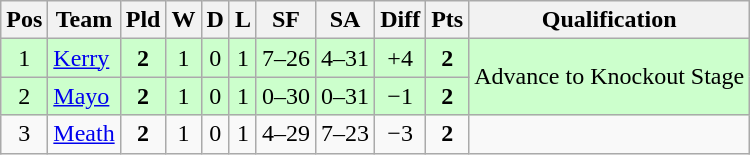<table class="wikitable">
<tr>
<th>Pos</th>
<th>Team</th>
<th>Pld</th>
<th>W</th>
<th>D</th>
<th>L</th>
<th>SF</th>
<th>SA</th>
<th>Diff</th>
<th>Pts</th>
<th>Qualification</th>
</tr>
<tr align="center" style="background:#ccffcc;">
<td>1</td>
<td align="left"> <a href='#'>Kerry</a></td>
<td><strong>2</strong></td>
<td>1</td>
<td>0</td>
<td>1</td>
<td>7–26</td>
<td>4–31</td>
<td>+4</td>
<td><strong>2</strong></td>
<td rowspan="2">Advance to Knockout Stage</td>
</tr>
<tr align="center" style="background:#ccffcc;">
<td>2</td>
<td align="left"> <a href='#'>Mayo</a></td>
<td><strong>2</strong></td>
<td>1</td>
<td>0</td>
<td>1</td>
<td>0–30</td>
<td>0–31</td>
<td>−1</td>
<td><strong>2</strong></td>
</tr>
<tr align="center">
<td>3</td>
<td align="left"> <a href='#'>Meath</a></td>
<td><strong>2</strong></td>
<td>1</td>
<td>0</td>
<td>1</td>
<td>4–29</td>
<td>7–23</td>
<td>−3</td>
<td><strong>2</strong></td>
<td></td>
</tr>
</table>
